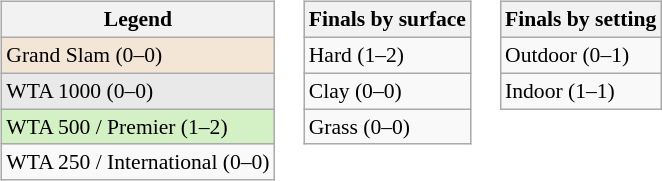<table>
<tr valign=top>
<td><br><table class="wikitable" style=font-size:90%>
<tr>
<th>Legend</th>
</tr>
<tr style=background:#f3e6d7;>
<td>Grand Slam (0–0)</td>
</tr>
<tr style=background:#e9e9e9;>
<td>WTA 1000 (0–0)</td>
</tr>
<tr style=background:#d4f1c5;>
<td>WTA 500 / Premier (1–2)</td>
</tr>
<tr>
<td>WTA 250 / International (0–0)</td>
</tr>
</table>
</td>
<td><br><table class="wikitable" style=font-size:90%>
<tr>
<th>Finals by surface</th>
</tr>
<tr>
<td>Hard (1–2)</td>
</tr>
<tr>
<td>Clay (0–0)</td>
</tr>
<tr>
<td>Grass (0–0)</td>
</tr>
</table>
</td>
<td><br><table class="wikitable" style=font-size:90%>
<tr>
<th>Finals by setting</th>
</tr>
<tr>
<td>Outdoor (0–1)</td>
</tr>
<tr>
<td>Indoor (1–1)</td>
</tr>
</table>
</td>
</tr>
</table>
